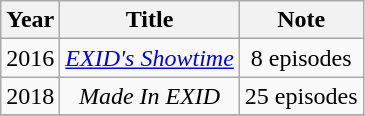<table class="wikitable" style="text-align:center;">
<tr>
<th>Year</th>
<th>Title</th>
<th>Note</th>
</tr>
<tr>
<td>2016</td>
<td><em><a href='#'>EXID's Showtime</a></em></td>
<td>8 episodes</td>
</tr>
<tr>
<td>2018</td>
<td><em>Made In EXID</em></td>
<td>25 episodes</td>
</tr>
<tr>
</tr>
</table>
